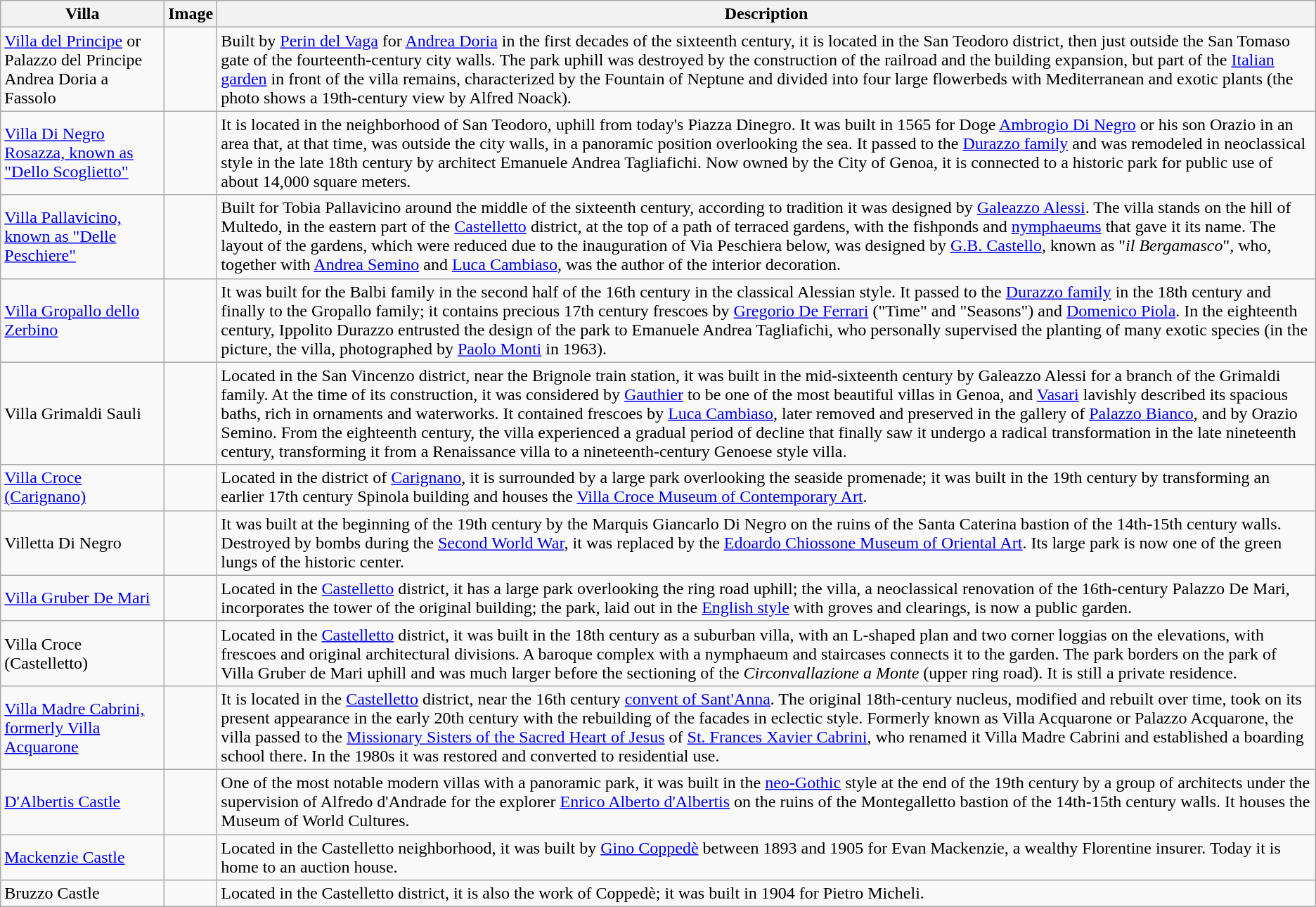<table class="wikitable sortable">
<tr>
<th>Villa</th>
<th>Image</th>
<th>Description</th>
</tr>
<tr>
<td><a href='#'>Villa del Principe</a> or Palazzo del Principe Andrea Doria a Fassolo</td>
<td></td>
<td>Built by <a href='#'>Perin del Vaga</a> for <a href='#'>Andrea Doria</a> in the first decades of the sixteenth century, it is located in the San Teodoro district, then just outside the San Tomaso gate of the fourteenth-century city walls. The park uphill was destroyed by the construction of the railroad and the building expansion, but part of the <a href='#'>Italian garden</a> in front of the villa remains, characterized by the Fountain of Neptune and divided into four large flowerbeds with Mediterranean and exotic plants (the photo shows a 19th-century view by Alfred Noack).</td>
</tr>
<tr>
<td><a href='#'>Villa Di Negro Rosazza, known as "Dello Scoglietto"</a></td>
<td></td>
<td>It is located in the neighborhood of San Teodoro, uphill from today's Piazza Dinegro. It was built in 1565 for Doge <a href='#'>Ambrogio Di Negro</a> or his son Orazio in an area that, at that time, was outside the city walls, in a panoramic position overlooking the sea. It passed to the <a href='#'>Durazzo family</a> and was remodeled in neoclassical style in the late 18th century by architect Emanuele Andrea Tagliafichi. Now owned by the City of Genoa, it is connected to a historic park for public use of about 14,000 square meters.</td>
</tr>
<tr>
<td><a href='#'>Villa Pallavicino, known as "Delle Peschiere"</a></td>
<td></td>
<td>Built for Tobia Pallavicino around the middle of the sixteenth century, according to tradition it was designed by <a href='#'>Galeazzo Alessi</a>. The villa stands on the hill of Multedo, in the eastern part of the <a href='#'>Castelletto</a> district, at the top of a path of terraced gardens, with the fishponds and <a href='#'>nymphaeums</a> that gave it its name. The layout of the gardens, which were reduced due to the inauguration of Via Peschiera below, was designed by <a href='#'>G.B. Castello</a>, known as "<em>il Bergamasco</em>", who, together with <a href='#'>Andrea Semino</a> and <a href='#'>Luca Cambiaso</a>, was the author of the interior decoration.</td>
</tr>
<tr>
<td><a href='#'>Villa Gropallo dello Zerbino</a></td>
<td></td>
<td>It was built for the Balbi family in the second half of the 16th century in the classical Alessian style. It passed to the <a href='#'>Durazzo family</a> in the 18th century and finally to the Gropallo family; it contains precious 17th century frescoes by <a href='#'>Gregorio De Ferrari</a> ("Time" and "Seasons") and <a href='#'>Domenico Piola</a>. In the eighteenth century, Ippolito Durazzo entrusted the design of the park to Emanuele Andrea Tagliafichi, who personally supervised the planting of many exotic species (in the picture, the villa, photographed by <a href='#'>Paolo Monti</a> in 1963).</td>
</tr>
<tr>
<td>Villa Grimaldi Sauli</td>
<td></td>
<td>Located in the San Vincenzo district, near the Brignole train station, it was built in the mid-sixteenth century by Galeazzo Alessi for a branch of the Grimaldi family. At the time of its construction, it was considered by <a href='#'>Gauthier</a> to be one of the most beautiful villas in Genoa, and <a href='#'>Vasari</a> lavishly described its spacious baths, rich in ornaments and waterworks. It contained frescoes by <a href='#'>Luca Cambiaso</a>, later removed and preserved in the gallery of <a href='#'>Palazzo Bianco</a>, and by Orazio Semino. From the eighteenth century, the villa experienced a gradual period of decline that finally saw it undergo a radical transformation in the late nineteenth century, transforming it from a Renaissance villa to a nineteenth-century Genoese style villa.</td>
</tr>
<tr>
<td><a href='#'>Villa Croce (Carignano)</a></td>
<td></td>
<td>Located in the district of <a href='#'>Carignano</a>, it is surrounded by a large park overlooking the seaside promenade; it was built in the 19th century by transforming an earlier 17th century Spinola building and houses the <a href='#'>Villa Croce Museum of Contemporary Art</a>.</td>
</tr>
<tr>
<td>Villetta Di Negro</td>
<td></td>
<td>It was built at the beginning of the 19th century by the Marquis Giancarlo Di Negro on the ruins of the Santa Caterina bastion of the 14th-15th century walls. Destroyed by bombs during the <a href='#'>Second World War</a>, it was replaced by the <a href='#'>Edoardo Chiossone Museum of Oriental Art</a>. Its large park is now one of the green lungs of the historic center.</td>
</tr>
<tr>
<td><a href='#'>Villa Gruber De Mari</a></td>
<td></td>
<td>Located in the <a href='#'>Castelletto</a> district, it has a large park overlooking the ring road uphill; the villa, a neoclassical renovation of the 16th-century Palazzo De Mari, incorporates the tower of the original building; the park, laid out in the <a href='#'>English style</a> with groves and clearings, is now a public garden.</td>
</tr>
<tr>
<td>Villa Croce (Castelletto)</td>
<td></td>
<td>Located in the <a href='#'>Castelletto</a> district, it was built in the 18th century as a suburban villa, with an L-shaped plan and two corner loggias on the elevations, with frescoes and original architectural divisions. A baroque complex with a nymphaeum and staircases connects it to the garden. The park borders on the park of Villa Gruber de Mari uphill and was much larger before the sectioning of the <em>Circonvallazione a Monte</em> (upper ring road). It is still a private residence.</td>
</tr>
<tr>
<td><a href='#'>Villa Madre Cabrini, formerly Villa Acquarone</a></td>
<td></td>
<td>It is located in the <a href='#'>Castelletto</a> district, near the 16th century <a href='#'>convent of Sant'Anna</a>. The original 18th-century nucleus, modified and rebuilt over time, took on its present appearance in the early 20th century with the rebuilding of the facades in eclectic style. Formerly known as Villa Acquarone or Palazzo Acquarone, the villa passed to the <a href='#'>Missionary Sisters of the Sacred Heart of Jesus</a> of <a href='#'>St. Frances Xavier Cabrini</a>, who renamed it Villa Madre Cabrini and established a boarding school there. In the 1980s it was restored and converted to residential use.</td>
</tr>
<tr>
<td><a href='#'>D'Albertis Castle</a></td>
<td></td>
<td>One of the most notable modern villas with a panoramic park, it was built in the <a href='#'>neo-Gothic</a> style at the end of the 19th century by a group of architects under the supervision of Alfredo d'Andrade for the explorer <a href='#'>Enrico Alberto d'Albertis</a> on the ruins of the Montegalletto bastion of the 14th-15th century walls. It houses the Museum of World Cultures.</td>
</tr>
<tr>
<td><a href='#'>Mackenzie Castle</a></td>
<td></td>
<td>Located in the Castelletto neighborhood, it was built by <a href='#'>Gino Coppedè</a> between 1893 and 1905 for Evan Mackenzie, a wealthy Florentine insurer. Today it is home to an auction house.</td>
</tr>
<tr>
<td>Bruzzo Castle</td>
<td></td>
<td>Located in the Castelletto district, it is also the work of Coppedè; it was built in 1904 for Pietro Micheli.</td>
</tr>
</table>
